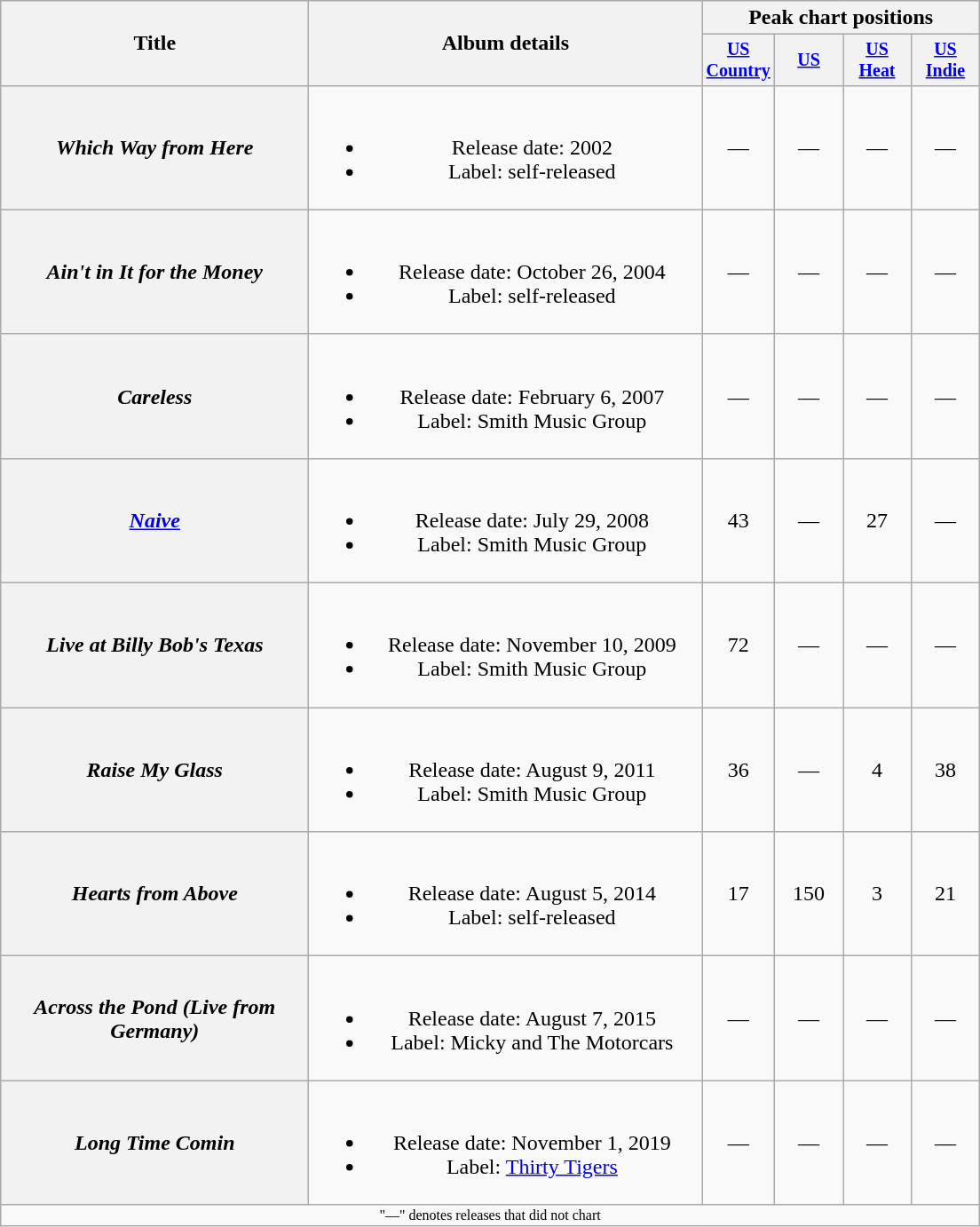<table class="wikitable plainrowheaders" style="text-align:center;">
<tr>
<th rowspan="2" style="width:14em;">Title</th>
<th rowspan="2" style="width:18em;">Album details</th>
<th colspan="4">Peak chart positions</th>
</tr>
<tr style="font-size:smaller;">
<th width="45"><a href='#'>US Country</a><br></th>
<th width="45"><a href='#'>US</a><br></th>
<th width="45"><a href='#'>US<br>Heat</a><br></th>
<th width="45"><a href='#'>US<br>Indie</a><br></th>
</tr>
<tr>
<th scope="row"><em>Which Way from Here</em></th>
<td><br><ul><li>Release date: 2002</li><li>Label: self-released</li></ul></td>
<td>—</td>
<td>—</td>
<td>—</td>
<td>—</td>
</tr>
<tr>
<th scope="row"><em>Ain't in It for the Money</em></th>
<td><br><ul><li>Release date: October 26, 2004</li><li>Label: self-released</li></ul></td>
<td>—</td>
<td>—</td>
<td>—</td>
<td>—</td>
</tr>
<tr>
<th scope="row"><em>Careless</em></th>
<td><br><ul><li>Release date: February 6, 2007</li><li>Label: Smith Music Group</li></ul></td>
<td>—</td>
<td>—</td>
<td>—</td>
<td>—</td>
</tr>
<tr>
<th scope="row"><em><a href='#'>Naive</a></em></th>
<td><br><ul><li>Release date: July 29, 2008</li><li>Label: Smith Music Group</li></ul></td>
<td>43</td>
<td>—</td>
<td>27</td>
<td>—</td>
</tr>
<tr>
<th scope="row"><em>Live at Billy Bob's Texas</em></th>
<td><br><ul><li>Release date: November 10, 2009</li><li>Label: Smith Music Group</li></ul></td>
<td>72</td>
<td>—</td>
<td>—</td>
<td>—</td>
</tr>
<tr>
<th scope="row"><em>Raise My Glass</em></th>
<td><br><ul><li>Release date: August 9, 2011</li><li>Label: Smith Music Group</li></ul></td>
<td>36</td>
<td>—</td>
<td>4</td>
<td>38</td>
</tr>
<tr>
<th scope="row"><em>Hearts from Above</em></th>
<td><br><ul><li>Release date: August 5, 2014</li><li>Label: self-released</li></ul></td>
<td>17</td>
<td>150</td>
<td>3</td>
<td>21</td>
</tr>
<tr>
<th scope="row"><em>Across the Pond (Live from Germany)</em></th>
<td><br><ul><li>Release date: August 7, 2015</li><li>Label: Micky and The Motorcars</li></ul></td>
<td>—</td>
<td>—</td>
<td>—</td>
<td>—</td>
</tr>
<tr>
<th scope="row"><em>Long Time Comin<strong></th>
<td><br><ul><li>Release date: November 1, 2019</li><li>Label: <a href='#'>Thirty Tigers</a></li></ul></td>
<td>—</td>
<td>—</td>
<td>—</td>
<td>—</td>
</tr>
<tr>
<td colspan="6" style="font-size:8pt">"—" denotes releases that did not chart</td>
</tr>
</table>
